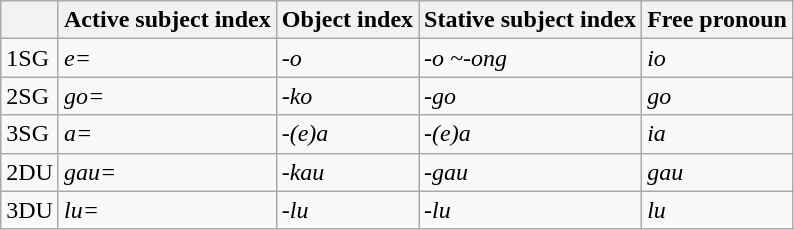<table class="wikitable">
<tr>
<th></th>
<th>Active subject  index</th>
<th>Object index</th>
<th>Stative subject  index</th>
<th>Free pronoun</th>
</tr>
<tr>
<td>1SG</td>
<td><em>e=</em></td>
<td><em>-o</em></td>
<td><em>-o ~-ong</em></td>
<td><em>io</em></td>
</tr>
<tr>
<td>2SG</td>
<td><em>go=</em></td>
<td><em>-ko</em></td>
<td><em>-go</em></td>
<td><em>go</em></td>
</tr>
<tr>
<td>3SG</td>
<td><em>a=</em></td>
<td><em>-(e)a</em></td>
<td><em>-(e)a</em></td>
<td><em>ia</em></td>
</tr>
<tr>
<td>2DU</td>
<td><em>gau=</em></td>
<td><em>-kau</em></td>
<td><em>-gau</em></td>
<td><em>gau</em></td>
</tr>
<tr>
<td>3DU</td>
<td><em>lu=</em></td>
<td><em>-lu</em></td>
<td><em>-lu</em></td>
<td><em>lu</em></td>
</tr>
</table>
